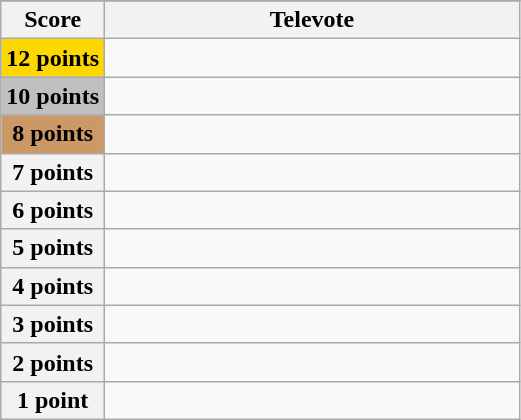<table class="wikitable">
<tr>
</tr>
<tr>
<th scope="col" width="20%">Score</th>
<th scope="col" width="80%">Televote</th>
</tr>
<tr>
<th scope="row" style="background:gold">12 points</th>
<td></td>
</tr>
<tr>
<th scope="row" style="background:silver">10 points</th>
<td></td>
</tr>
<tr>
<th scope="row" style="background:#CC9966">8 points</th>
<td></td>
</tr>
<tr>
<th scope="row">7 points</th>
<td></td>
</tr>
<tr>
<th scope="row">6 points</th>
<td></td>
</tr>
<tr>
<th scope="row">5 points</th>
<td></td>
</tr>
<tr>
<th scope="row">4 points</th>
<td></td>
</tr>
<tr>
<th scope="row">3 points</th>
<td></td>
</tr>
<tr>
<th scope="row">2 points</th>
<td></td>
</tr>
<tr>
<th scope="row">1 point</th>
<td></td>
</tr>
</table>
